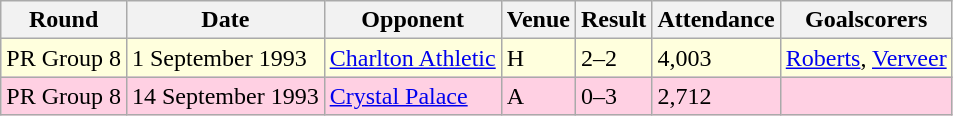<table class="wikitable">
<tr>
<th>Round</th>
<th>Date</th>
<th>Opponent</th>
<th>Venue</th>
<th>Result</th>
<th>Attendance</th>
<th>Goalscorers</th>
</tr>
<tr style="background-color: #ffffdd;">
<td>PR Group 8</td>
<td>1 September 1993</td>
<td><a href='#'>Charlton Athletic</a></td>
<td>H</td>
<td>2–2</td>
<td>4,003</td>
<td><a href='#'>Roberts</a>, <a href='#'>Verveer</a></td>
</tr>
<tr style="background-color: #ffd0e3;">
<td>PR Group 8</td>
<td>14 September 1993</td>
<td><a href='#'>Crystal Palace</a></td>
<td>A</td>
<td>0–3</td>
<td>2,712</td>
<td></td>
</tr>
</table>
